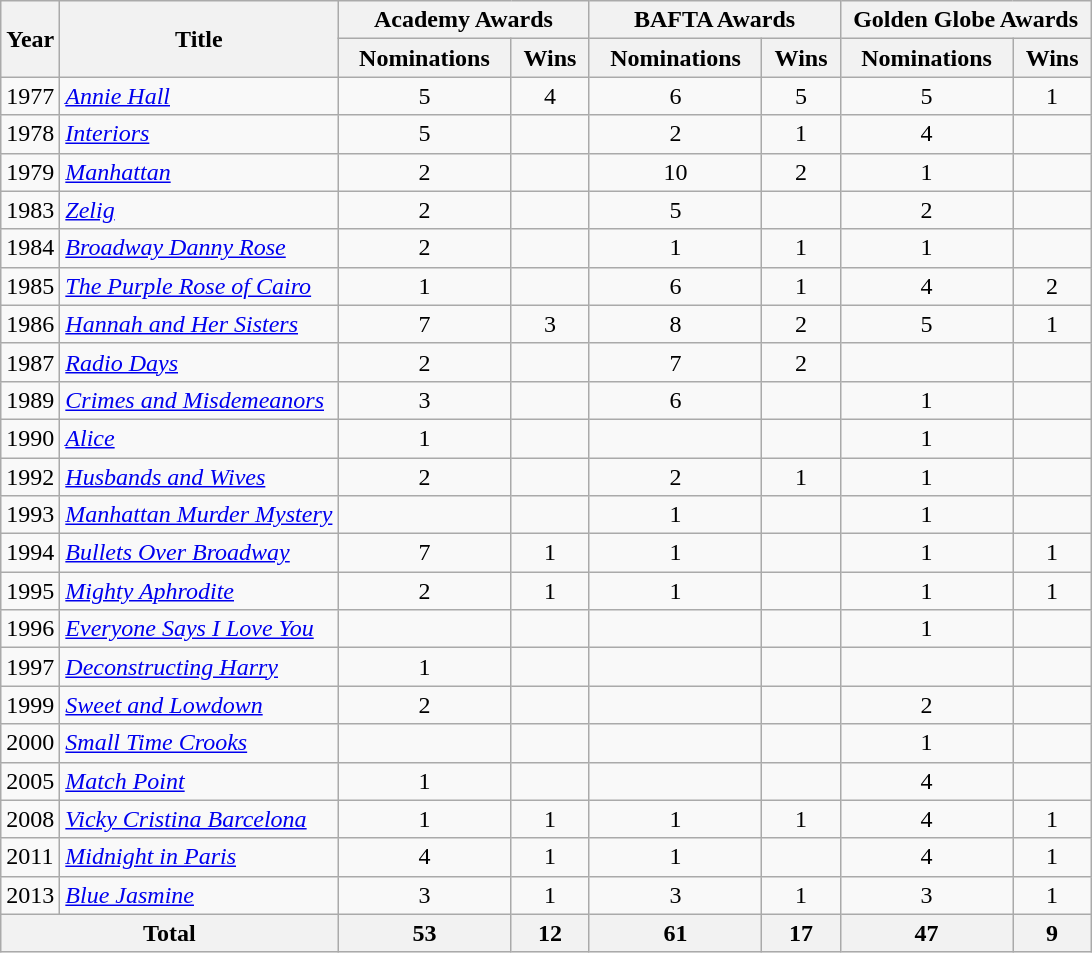<table class="wikitable">
<tr>
<th rowspan="2">Year</th>
<th rowspan="2">Title</th>
<th colspan="2" style="text-align:center;" width=160>Academy Awards</th>
<th colspan="2" style="text-align:center;" width=160>BAFTA Awards</th>
<th colspan="2" style="text-align:center;" width=160>Golden Globe Awards</th>
</tr>
<tr>
<th>Nominations</th>
<th>Wins</th>
<th>Nominations</th>
<th>Wins</th>
<th>Nominations</th>
<th>Wins</th>
</tr>
<tr>
<td>1977</td>
<td><em><a href='#'>Annie Hall</a></em></td>
<td align="center">5</td>
<td align="center">4</td>
<td align="center">6</td>
<td align="center">5</td>
<td align="center">5</td>
<td align="center">1</td>
</tr>
<tr>
<td>1978</td>
<td><em><a href='#'>Interiors</a></em></td>
<td align="center">5</td>
<td></td>
<td align="center">2</td>
<td align="center">1</td>
<td align="center">4</td>
<td></td>
</tr>
<tr>
<td>1979</td>
<td><em><a href='#'>Manhattan</a></em></td>
<td align="center">2</td>
<td></td>
<td align="center">10</td>
<td align="center">2</td>
<td align="center">1</td>
<td></td>
</tr>
<tr>
<td>1983</td>
<td><em><a href='#'>Zelig</a></em></td>
<td align="center">2</td>
<td></td>
<td align="center">5</td>
<td></td>
<td align="center">2</td>
<td></td>
</tr>
<tr>
<td>1984</td>
<td><em><a href='#'>Broadway Danny Rose</a></em></td>
<td align="center">2</td>
<td></td>
<td align="center">1</td>
<td align="center">1</td>
<td align="center">1</td>
<td></td>
</tr>
<tr>
<td>1985</td>
<td><em><a href='#'>The Purple Rose of Cairo</a></em></td>
<td align="center">1</td>
<td></td>
<td align="center">6</td>
<td align="center">1</td>
<td align="center">4</td>
<td align="center">2</td>
</tr>
<tr>
<td>1986</td>
<td><em><a href='#'>Hannah and Her Sisters</a></em></td>
<td align="center">7</td>
<td align="center">3</td>
<td align="center">8</td>
<td align="center">2</td>
<td align="center">5</td>
<td align="center">1</td>
</tr>
<tr>
<td>1987</td>
<td><em><a href='#'>Radio Days</a></em></td>
<td align="center">2</td>
<td></td>
<td align="center">7</td>
<td align="center">2</td>
<td></td>
<td></td>
</tr>
<tr>
<td>1989</td>
<td><em><a href='#'>Crimes and Misdemeanors</a></em></td>
<td align="center">3</td>
<td></td>
<td align="center">6</td>
<td></td>
<td align="center">1</td>
<td></td>
</tr>
<tr>
<td>1990</td>
<td><em><a href='#'>Alice</a></em></td>
<td align="center">1</td>
<td></td>
<td></td>
<td></td>
<td align="center">1</td>
<td></td>
</tr>
<tr>
<td>1992</td>
<td><em><a href='#'>Husbands and Wives</a></em></td>
<td align="center">2</td>
<td></td>
<td align="center">2</td>
<td align="center">1</td>
<td align="center">1</td>
<td></td>
</tr>
<tr>
<td>1993</td>
<td><em><a href='#'>Manhattan Murder Mystery</a></em></td>
<td></td>
<td></td>
<td align="center">1</td>
<td></td>
<td align="center">1</td>
<td></td>
</tr>
<tr>
<td>1994</td>
<td><em><a href='#'>Bullets Over Broadway</a></em></td>
<td align="center">7</td>
<td align="center">1</td>
<td align="center">1</td>
<td></td>
<td align="center">1</td>
<td align="center">1</td>
</tr>
<tr>
<td>1995</td>
<td><em><a href='#'>Mighty Aphrodite</a></em></td>
<td align="center">2</td>
<td align="center">1</td>
<td align="center">1</td>
<td></td>
<td align="center">1</td>
<td align="center">1</td>
</tr>
<tr>
<td>1996</td>
<td><em><a href='#'>Everyone Says I Love You</a></em></td>
<td></td>
<td></td>
<td></td>
<td></td>
<td align="center">1</td>
<td></td>
</tr>
<tr>
<td>1997</td>
<td><em><a href='#'>Deconstructing Harry</a></em></td>
<td align="center">1</td>
<td></td>
<td></td>
<td></td>
<td></td>
<td></td>
</tr>
<tr>
<td>1999</td>
<td><em><a href='#'>Sweet and Lowdown</a></em></td>
<td align="center">2</td>
<td></td>
<td></td>
<td></td>
<td align="center">2</td>
<td></td>
</tr>
<tr>
<td>2000</td>
<td><em><a href='#'>Small Time Crooks</a></em></td>
<td></td>
<td></td>
<td></td>
<td></td>
<td align="center">1</td>
<td></td>
</tr>
<tr>
<td>2005</td>
<td><em><a href='#'>Match Point</a></em></td>
<td align="center">1</td>
<td></td>
<td></td>
<td></td>
<td align="center">4</td>
<td></td>
</tr>
<tr>
<td>2008</td>
<td><em><a href='#'>Vicky Cristina Barcelona</a></em></td>
<td align="center">1</td>
<td align="center">1</td>
<td align="center">1</td>
<td align="center">1</td>
<td align="center">4</td>
<td align="center">1</td>
</tr>
<tr>
<td>2011</td>
<td><em><a href='#'>Midnight in Paris</a></em></td>
<td align="center">4</td>
<td align="center">1</td>
<td align="center">1</td>
<td></td>
<td align="center">4</td>
<td align="center">1</td>
</tr>
<tr>
<td>2013</td>
<td><em><a href='#'>Blue Jasmine</a></em></td>
<td align="center">3</td>
<td align="center">1</td>
<td align="center">3</td>
<td align="center">1</td>
<td align="center">3</td>
<td align="center">1</td>
</tr>
<tr>
<th colspan="2">Total</th>
<th align="center">53</th>
<th align="center">12</th>
<th align="center">61</th>
<th align="center">17</th>
<th align="center">47</th>
<th align="center">9</th>
</tr>
</table>
